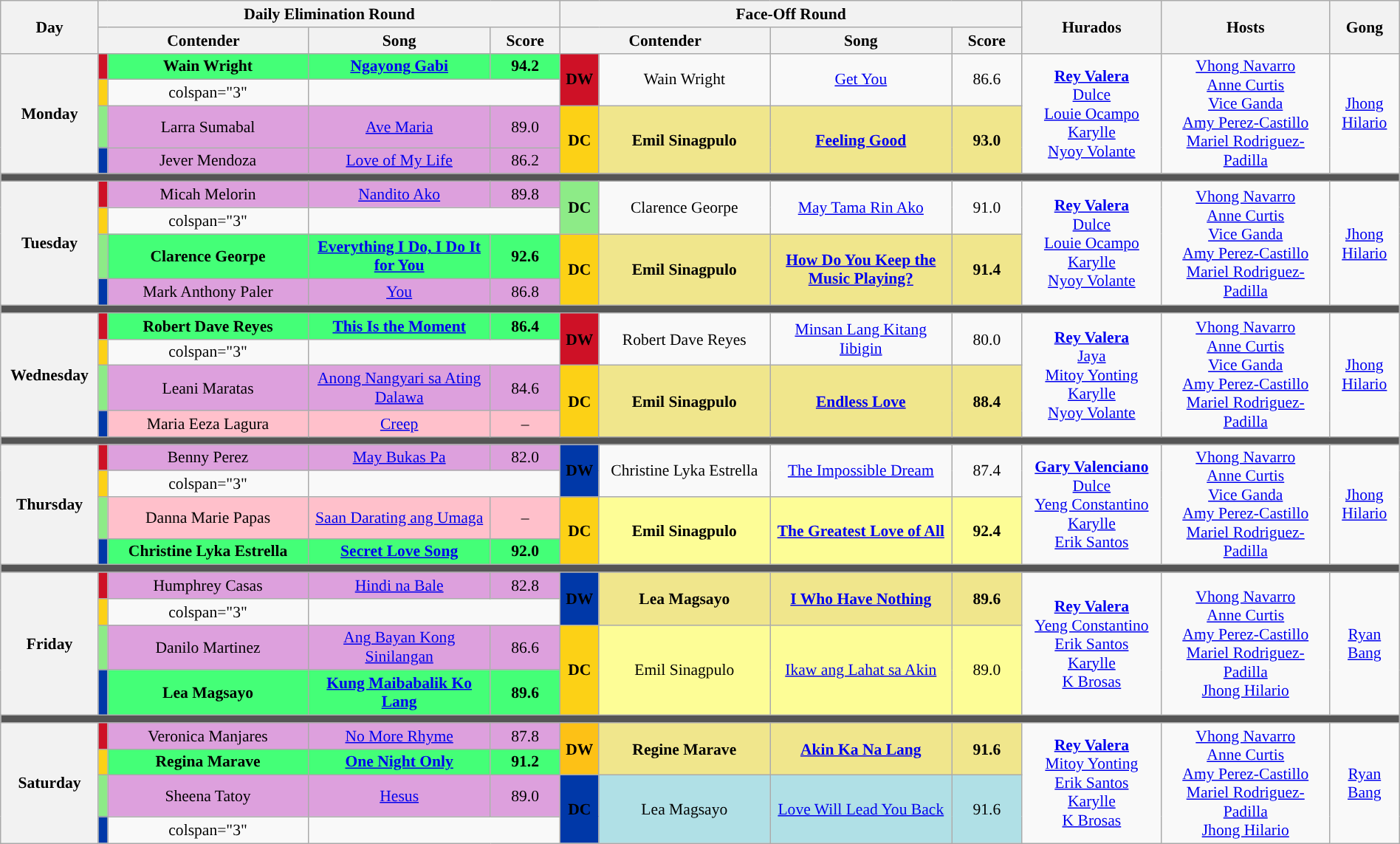<table class="wikitable mw-collapsible mw-collapsed" style="text-align:center; font-size:90%; width:100%;">
<tr>
<th rowspan="2" width="07%">Day</th>
<th colspan="4">Daily Elimination Round</th>
<th colspan="4">Face-Off Round</th>
<th rowspan="2" width="10%">Hurados</th>
<th rowspan="2" width="12%">Hosts</th>
<th rowspan="2" width="05%">Gong</th>
</tr>
<tr>
<th width="15%"  colspan=2>Contender</th>
<th width="13%">Song</th>
<th width="05%">Score</th>
<th width="15%"  colspan=2>Contender</th>
<th width="13%">Song</th>
<th width="05%">Score</th>
</tr>
<tr>
<th rowspan="4">Monday<br><small></small></th>
<th style="background-color:#CE1126;"></th>
<td style="background:#44ff77;"><strong>Wain Wright</strong></td>
<td style="background:#44ff77;"><strong><a href='#'>Ngayong Gabi</a></strong></td>
<td style="background:#44ff77;"><strong>94.2</strong></td>
<th rowspan="2" style="background-color:#CE1126;">DW</th>
<td rowspan="2">Wain Wright</td>
<td rowspan="2"><a href='#'>Get You</a></td>
<td rowspan="2">86.6</td>
<td rowspan="4"><strong><a href='#'>Rey Valera</a></strong><br><a href='#'>Dulce</a><br><a href='#'>Louie Ocampo</a><br><a href='#'>Karylle</a><br><a href='#'>Nyoy Volante</a></td>
<td rowspan="4"><a href='#'>Vhong Navarro</a><br><a href='#'>Anne Curtis</a><br><a href='#'>Vice Ganda</a><br><a href='#'>Amy Perez-Castillo</a><br><a href='#'>Mariel Rodriguez-Padilla</a></td>
<td rowspan="4"><a href='#'>Jhong Hilario</a></td>
</tr>
<tr>
<th style="background-color:#FCD116;"></th>
<td>colspan="3" </td>
</tr>
<tr>
<th style="background-color:#8deb87;"></th>
<td style="background:Plum;">Larra Sumabal</td>
<td style="background:Plum;"><a href='#'>Ave Maria</a></td>
<td style="background:Plum;">89.0</td>
<th rowspan="2" style="background-color:#FCD116;">DC</th>
<td rowspan="2" style="background:Khaki"><strong>Emil Sinagpulo</strong></td>
<td rowspan="2" style="background:Khaki"><strong><a href='#'>Feeling Good</a></strong></td>
<td rowspan="2" style="background:Khaki"><strong>93.0</strong></td>
</tr>
<tr>
<th style="background-color:#0038A8;"></th>
<td style="background:Plum;">Jever Mendoza</td>
<td style="background:Plum;"><a href='#'>Love of My Life</a></td>
<td style="background:Plum;">86.2</td>
</tr>
<tr>
<th colspan="12" style="background:#555;"></th>
</tr>
<tr>
<th rowspan="4">Tuesday<br><small></small></th>
<th style="background-color:#CE1126;"></th>
<td style="background:Plum;">Micah Melorin</td>
<td style="background:Plum;"><a href='#'>Nandito Ako</a></td>
<td style="background:Plum;">89.8</td>
<th rowspan="2" style="background-color:#8deb87;">DC</th>
<td rowspan="2">Clarence Georpe</td>
<td rowspan="2"><a href='#'>May Tama Rin Ako</a></td>
<td rowspan="2">91.0</td>
<td rowspan="4"><strong><a href='#'>Rey Valera</a></strong><br><a href='#'>Dulce</a><br><a href='#'>Louie Ocampo</a><br><a href='#'>Karylle</a><br><a href='#'>Nyoy Volante</a></td>
<td rowspan="4"><a href='#'>Vhong Navarro</a><br><a href='#'>Anne Curtis</a><br><a href='#'>Vice Ganda</a><br><a href='#'>Amy Perez-Castillo</a><br><a href='#'>Mariel Rodriguez-Padilla</a></td>
<td rowspan="4"><a href='#'>Jhong Hilario</a></td>
</tr>
<tr>
<th style="background-color:#FCD116;"></th>
<td>colspan="3" </td>
</tr>
<tr>
<th style="background-color:#8deb87;"></th>
<td style="background:#44ff77;"><strong>Clarence Georpe</strong></td>
<td style="background:#44ff77;"><strong><a href='#'>Everything I Do, I Do It for You</a></strong></td>
<td style="background:#44ff77;"><strong>92.6</strong></td>
<th rowspan="2" style="background-color:#FCD116;">DC</th>
<td rowspan="2" style="background:Khaki"><strong>Emil Sinagpulo</strong></td>
<td rowspan="2" style="background:Khaki"><strong><a href='#'>How Do You Keep the Music Playing?</a></strong></td>
<td rowspan="2" style="background:Khaki"><strong>91.4</strong></td>
</tr>
<tr>
<th style="background-color:#0038A8;"></th>
<td style="background:Plum;">Mark Anthony Paler</td>
<td style="background:Plum;"><a href='#'>You</a></td>
<td style="background:Plum;">86.8</td>
</tr>
<tr>
<th colspan="12" style="background:#555;"></th>
</tr>
<tr>
<th rowspan="4">Wednesday<br><small></small></th>
<th style="background-color:#CE1126;"></th>
<td style="background:#44ff77;"><strong>Robert Dave Reyes</strong></td>
<td style="background:#44ff77;"><strong><a href='#'>This Is the Moment</a></strong></td>
<td style="background:#44ff77;"><strong>86.4</strong></td>
<th rowspan="2" style="background-color:#CE1126;">DW</th>
<td rowspan="2">Robert Dave Reyes</td>
<td rowspan="2"><a href='#'>Minsan Lang Kitang Iibigin</a></td>
<td rowspan="2">80.0</td>
<td rowspan="4"><strong><a href='#'>Rey Valera</a></strong><br><a href='#'>Jaya</a><br><a href='#'>Mitoy Yonting</a><br><a href='#'>Karylle</a><br><a href='#'>Nyoy Volante</a></td>
<td rowspan="4"><a href='#'>Vhong Navarro</a><br><a href='#'>Anne Curtis</a><br><a href='#'>Vice Ganda</a><br><a href='#'>Amy Perez-Castillo</a><br><a href='#'>Mariel Rodriguez-Padilla</a></td>
<td rowspan="4"><a href='#'>Jhong Hilario</a></td>
</tr>
<tr>
<th style="background-color:#FCD116;"></th>
<td>colspan="3" </td>
</tr>
<tr>
<th style="background-color:#8deb87;"></th>
<td style="background:Plum;">Leani Maratas</td>
<td style="background:Plum;"><a href='#'>Anong Nangyari sa Ating Dalawa</a></td>
<td style="background:Plum;">84.6</td>
<th rowspan="2" style="background-color:#FCD116;">DC</th>
<td rowspan="2" style="background:Khaki"><strong>Emil Sinagpulo</strong></td>
<td rowspan="2" style="background:Khaki"><strong><a href='#'>Endless Love</a></strong></td>
<td rowspan="2" style="background:Khaki"><strong>88.4</strong></td>
</tr>
<tr>
<th style="background-color:#0038A8;"></th>
<td style="background:pink;">Maria Eeza Lagura</td>
<td style="background:pink;"><a href='#'>Creep</a></td>
<td style="background:pink;">‒</td>
</tr>
<tr>
<th colspan="12" style="background:#555;"></th>
</tr>
<tr>
<th rowspan="4">Thursday<br><small></small></th>
<th style="background-color:#CE1126;"></th>
<td style="background:Plum;">Benny Perez</td>
<td style="background:Plum;"><a href='#'>May Bukas Pa</a></td>
<td style="background:Plum;">82.0</td>
<th rowspan="2" style="background-color:#0038A8;">DW</th>
<td rowspan="2">Christine Lyka Estrella</td>
<td rowspan="2"><a href='#'>The Impossible Dream</a></td>
<td rowspan="2">87.4</td>
<td rowspan="4"><strong><a href='#'>Gary Valenciano</a></strong><br><a href='#'>Dulce</a><br><a href='#'>Yeng Constantino</a><br><a href='#'>Karylle</a><br><a href='#'>Erik Santos</a></td>
<td rowspan="4"><a href='#'>Vhong Navarro</a><br><a href='#'>Anne Curtis</a><br><a href='#'>Vice Ganda</a><br><a href='#'>Amy Perez-Castillo</a><br><a href='#'>Mariel Rodriguez-Padilla</a></td>
<td rowspan="4"><a href='#'>Jhong Hilario</a></td>
</tr>
<tr>
<th style="background-color:#FCD116;"></th>
<td>colspan="3" </td>
</tr>
<tr>
<th style="background-color:#8deb87;"></th>
<td style="background:pink;">Danna Marie Papas</td>
<td style="background:pink;"><a href='#'>Saan Darating ang Umaga</a></td>
<td style="background:pink;">‒</td>
<th rowspan="2" style="background-color:#FCD116;">DC</th>
<td rowspan="2" style="background:#FDFD96;"><strong>Emil Sinagpulo</strong></td>
<td rowspan="2" style="background:#FDFD96;"><strong><a href='#'>The Greatest Love of All</a></strong></td>
<td rowspan="2" style="background:#FDFD96;"><strong>92.4</strong></td>
</tr>
<tr>
<th style="background-color:#0038A8;"></th>
<td style="background:#44ff77;"><strong>Christine Lyka Estrella</strong></td>
<td style="background:#44ff77;"><strong><a href='#'>Secret Love Song</a></strong></td>
<td style="background:#44ff77;"><strong>92.0</strong></td>
</tr>
<tr>
<th colspan="12" style="background:#555;"></th>
</tr>
<tr>
<th rowspan="4">Friday<br><small></small></th>
<th style="background-color:#CE1126;"></th>
<td style="background:Plum;">Humphrey Casas</td>
<td style="background:Plum;"><a href='#'>Hindi na Bale</a></td>
<td style="background:Plum;">82.8</td>
<th rowspan="2" style="background-color:#0038A8;">DW</th>
<td rowspan="2" style="background:Khaki;"><strong>Lea Magsayo</strong></td>
<td rowspan="2" style="background:Khaki;"><strong><a href='#'>I Who Have Nothing</a></strong></td>
<td rowspan="2" style="background:Khaki;"><strong>89.6</strong></td>
<td rowspan="4"><strong><a href='#'>Rey Valera</a></strong><br><a href='#'>Yeng Constantino</a><br><a href='#'>Erik Santos</a><br><a href='#'>Karylle</a><br><a href='#'>K Brosas</a></td>
<td rowspan="4"><a href='#'>Vhong Navarro</a><br><a href='#'>Anne Curtis</a><br><a href='#'>Amy Perez-Castillo</a><br><a href='#'>Mariel Rodriguez-Padilla</a><br><a href='#'>Jhong Hilario</a></td>
<td rowspan="4"><a href='#'>Ryan Bang</a></td>
</tr>
<tr>
<th style="background-color:#FCD116;"></th>
<td>colspan="3" </td>
</tr>
<tr>
<th style="background-color:#8deb87;"></th>
<td style="background:Plum;">Danilo Martinez</td>
<td style="background:Plum;"><a href='#'>Ang Bayan Kong Sinilangan</a></td>
<td style="background:Plum;">86.6</td>
<th rowspan="2" style="background-color:#FCD116;">DC</th>
<td rowspan="2" style="background:#FDFD96;">Emil Sinagpulo</td>
<td rowspan="2" style="background:#FDFD96;"><a href='#'>Ikaw ang Lahat sa Akin</a></td>
<td rowspan="2" style="background:#FDFD96;">89.0</td>
</tr>
<tr>
<th style="background-color:#0038A8;"></th>
<td style="background:#44ff77;"><strong>Lea Magsayo</strong></td>
<td style="background:#44ff77;"><strong><a href='#'>Kung Maibabalik Ko Lang</a></strong></td>
<td style="background:#44ff77;"><strong>89.6</strong></td>
</tr>
<tr>
<th colspan="12" style="background:#555;"></th>
</tr>
<tr>
<th rowspan="4">Saturday<br><small></small></th>
<th style="background-color:#CE1126;"></th>
<td style="background:Plum;">Veronica Manjares</td>
<td style="background:Plum;"><a href='#'>No More Rhyme</a></td>
<td style="background:Plum;">87.8</td>
<th rowspan="2" style="background-color:#FDC116;">DW</th>
<td rowspan="2" style="background:Khaki;"><strong>Regine Marave</strong></td>
<td rowspan="2" style="background:Khaki;"><strong><a href='#'>Akin Ka Na Lang</a></strong></td>
<td rowspan="2" style="background:Khaki;"><strong>91.6</strong></td>
<td rowspan="4"><strong><a href='#'>Rey Valera</a></strong><br><a href='#'>Mitoy Yonting</a><br><a href='#'>Erik Santos</a><br><a href='#'>Karylle</a><br><a href='#'>K Brosas</a></td>
<td rowspan="4"><a href='#'>Vhong Navarro</a><br><a href='#'>Anne Curtis</a><br><a href='#'>Amy Perez-Castillo</a><br><a href='#'>Mariel Rodriguez-Padilla</a><br><a href='#'>Jhong Hilario</a></td>
<td rowspan="4"><a href='#'>Ryan Bang</a></td>
</tr>
<tr>
<th style="background-color:#FCD116;"></th>
<td style="background:#44ff77;"><strong>Regina Marave</strong></td>
<td style="background:#44ff77;"><strong><a href='#'>One Night Only</a></strong></td>
<td style="background:#44ff77;"><strong>91.2</strong></td>
</tr>
<tr>
<th style="background-color:#8deb87;"></th>
<td style="background:Plum;">Sheena Tatoy</td>
<td style="background:Plum;"><a href='#'>Hesus</a></td>
<td style="background:Plum;">89.0</td>
<th rowspan="2" style="background-color:#0038A8;">DC</th>
<td rowspan="2" style="background:#B0E0E6">Lea Magsayo</td>
<td rowspan="2" style="background:#B0E0E6"><a href='#'>Love Will Lead You Back</a></td>
<td rowspan="2" style="background:#B0E0E6">91.6</td>
</tr>
<tr>
<th style="background-color:#0038A8;"></th>
<td>colspan="3" </td>
</tr>
</table>
